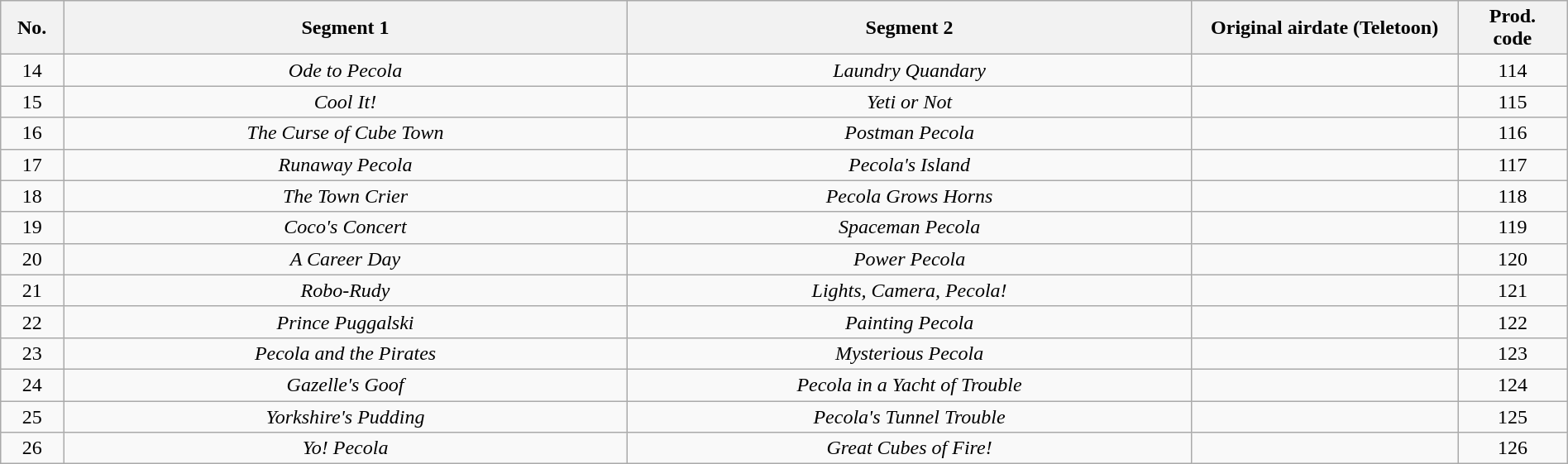<table class="wikitable" style="width:100%; text-align:center">
<tr>
<th width=4%>No.</th>
<th width=36%>Segment 1</th>
<th>Segment 2</th>
<th width=17%>Original airdate (Teletoon)</th>
<th width=7%>Prod.<br>code</th>
</tr>
<tr>
<td>14</td>
<td><em>Ode to Pecola</em></td>
<td><em>Laundry Quandary</em></td>
<td></td>
<td>114</td>
</tr>
<tr>
<td>15</td>
<td><em>Cool It!</em></td>
<td><em>Yeti or Not</em></td>
<td></td>
<td>115</td>
</tr>
<tr>
<td>16</td>
<td><em>The Curse of Cube Town</em></td>
<td><em>Postman Pecola</em></td>
<td></td>
<td>116</td>
</tr>
<tr>
<td>17</td>
<td><em>Runaway Pecola</em></td>
<td><em>Pecola's Island</em></td>
<td></td>
<td>117</td>
</tr>
<tr>
<td>18</td>
<td><em>The Town Crier</em></td>
<td><em>Pecola Grows Horns</em></td>
<td></td>
<td>118</td>
</tr>
<tr>
<td>19</td>
<td><em>Coco's Concert</em></td>
<td><em>Spaceman Pecola</em></td>
<td></td>
<td>119</td>
</tr>
<tr>
<td>20</td>
<td><em>A Career Day</em></td>
<td><em>Power Pecola</em></td>
<td></td>
<td>120</td>
</tr>
<tr>
<td>21</td>
<td><em>Robo-Rudy</em></td>
<td><em>Lights, Camera, Pecola!</em></td>
<td></td>
<td>121</td>
</tr>
<tr>
<td>22</td>
<td><em>Prince Puggalski</em></td>
<td><em>Painting Pecola</em></td>
<td></td>
<td>122</td>
</tr>
<tr>
<td>23</td>
<td><em>Pecola and the Pirates</em></td>
<td><em>Mysterious Pecola</em></td>
<td></td>
<td>123</td>
</tr>
<tr>
<td>24</td>
<td><em>Gazelle's Goof</em></td>
<td><em>Pecola in a Yacht of Trouble</em></td>
<td></td>
<td>124</td>
</tr>
<tr>
<td>25</td>
<td><em>Yorkshire's Pudding</em></td>
<td><em>Pecola's Tunnel Trouble</em></td>
<td></td>
<td>125</td>
</tr>
<tr>
<td>26</td>
<td><em>Yo! Pecola</em></td>
<td><em>Great Cubes of Fire!</em></td>
<td></td>
<td>126</td>
</tr>
</table>
